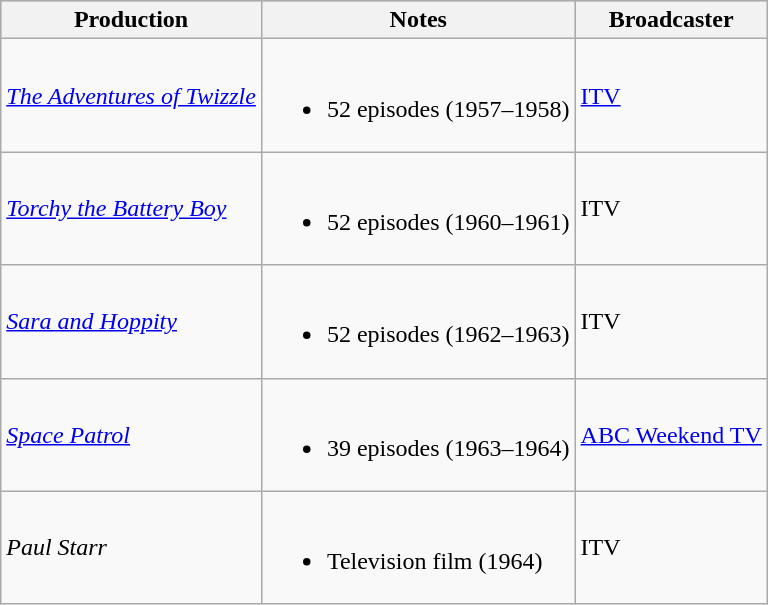<table class="wikitable">
<tr style="background:#ccc; text-align:center;">
<th>Production</th>
<th>Notes</th>
<th>Broadcaster</th>
</tr>
<tr>
<td><em><a href='#'>The Adventures of Twizzle</a></em></td>
<td><br><ul><li>52 episodes (1957–1958)</li></ul></td>
<td><a href='#'>ITV</a></td>
</tr>
<tr>
<td><em><a href='#'>Torchy the Battery Boy</a></em></td>
<td><br><ul><li>52 episodes (1960–1961)</li></ul></td>
<td>ITV</td>
</tr>
<tr>
<td><em><a href='#'>Sara and Hoppity</a></em></td>
<td><br><ul><li>52 episodes (1962–1963)</li></ul></td>
<td>ITV</td>
</tr>
<tr>
<td><em><a href='#'>Space Patrol</a></em></td>
<td><br><ul><li>39 episodes (1963–1964)</li></ul></td>
<td><a href='#'>ABC Weekend TV</a></td>
</tr>
<tr>
<td><em>Paul Starr</em></td>
<td><br><ul><li>Television film (1964)</li></ul></td>
<td>ITV</td>
</tr>
</table>
